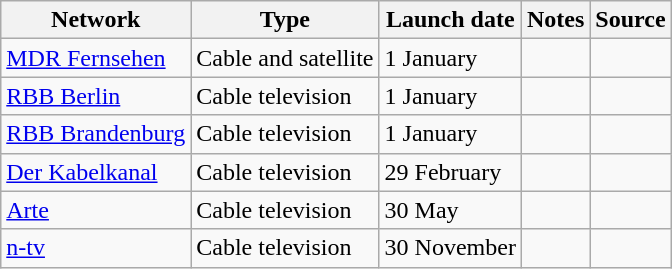<table class="wikitable sortable">
<tr>
<th>Network</th>
<th>Type</th>
<th>Launch date</th>
<th>Notes</th>
<th>Source</th>
</tr>
<tr>
<td><a href='#'>MDR Fernsehen</a></td>
<td>Cable and satellite</td>
<td>1 January</td>
<td></td>
<td></td>
</tr>
<tr>
<td><a href='#'>RBB Berlin</a></td>
<td>Cable television</td>
<td>1 January</td>
<td></td>
<td></td>
</tr>
<tr>
<td><a href='#'>RBB Brandenburg</a></td>
<td>Cable television</td>
<td>1 January</td>
<td></td>
<td></td>
</tr>
<tr>
<td><a href='#'>Der Kabelkanal</a></td>
<td>Cable television</td>
<td>29 February</td>
<td></td>
<td></td>
</tr>
<tr>
<td><a href='#'>Arte</a></td>
<td>Cable television</td>
<td>30 May</td>
<td></td>
<td></td>
</tr>
<tr>
<td><a href='#'>n-tv</a></td>
<td>Cable television</td>
<td>30 November</td>
<td></td>
<td></td>
</tr>
</table>
